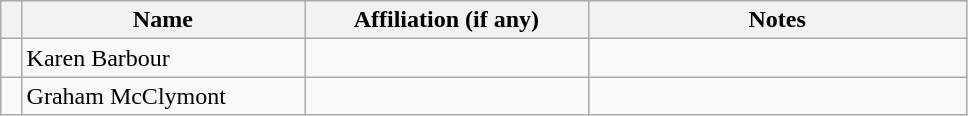<table class="wikitable" width="51%">
<tr>
<th width="1%"></th>
<th width="15%">Name</th>
<th width="15%">Affiliation (if any)</th>
<th width="20%">Notes</th>
</tr>
<tr>
<td></td>
<td>Karen Barbour</td>
<td></td>
<td></td>
</tr>
<tr>
<td></td>
<td>Graham McClymont</td>
<td></td>
<td></td>
</tr>
</table>
